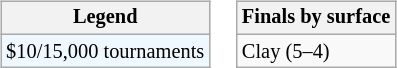<table>
<tr valign=top>
<td><br><table class=wikitable style="font-size:85%">
<tr>
<th>Legend</th>
</tr>
<tr style="background:#f0f8ff;">
<td>$10/15,000 tournaments</td>
</tr>
</table>
</td>
<td><br><table class=wikitable style="font-size:85%">
<tr>
<th>Finals by surface</th>
</tr>
<tr>
<td>Clay (5–4)</td>
</tr>
</table>
</td>
</tr>
</table>
